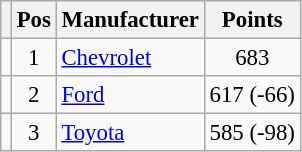<table class="wikitable" style="font-size: 95%;">
<tr>
<th></th>
<th>Pos</th>
<th>Manufacturer</th>
<th>Points</th>
</tr>
<tr>
<td align="left"></td>
<td style="text-align:center;">1</td>
<td><a href='#'>Chevrolet</a></td>
<td style="text-align:center;">683</td>
</tr>
<tr>
<td align="left"></td>
<td style="text-align:center;">2</td>
<td><a href='#'>Ford</a></td>
<td style="text-align:center;">617 (-66)</td>
</tr>
<tr>
<td align="left"></td>
<td style="text-align:center;">3</td>
<td><a href='#'>Toyota</a></td>
<td style="text-align:center;">585 (-98)</td>
</tr>
</table>
